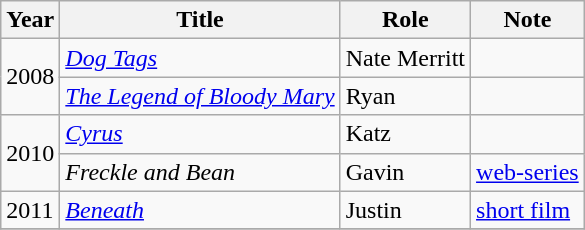<table - class="wikitable">
<tr>
<th>Year</th>
<th>Title</th>
<th>Role</th>
<th>Note</th>
</tr>
<tr>
<td rowspan="2">2008</td>
<td><em><a href='#'>Dog Tags</a></em></td>
<td>Nate Merritt</td>
<td></td>
</tr>
<tr>
<td><em><a href='#'>The Legend of Bloody Mary</a></em></td>
<td>Ryan</td>
<td></td>
</tr>
<tr>
<td rowspan="2">2010</td>
<td><em><a href='#'>Cyrus</a></em></td>
<td>Katz</td>
<td></td>
</tr>
<tr>
<td><em>Freckle and Bean</em></td>
<td>Gavin</td>
<td><a href='#'>web-series</a></td>
</tr>
<tr>
<td>2011</td>
<td><em><a href='#'>Beneath</a></em></td>
<td>Justin</td>
<td><a href='#'>short film</a></td>
</tr>
<tr>
</tr>
</table>
